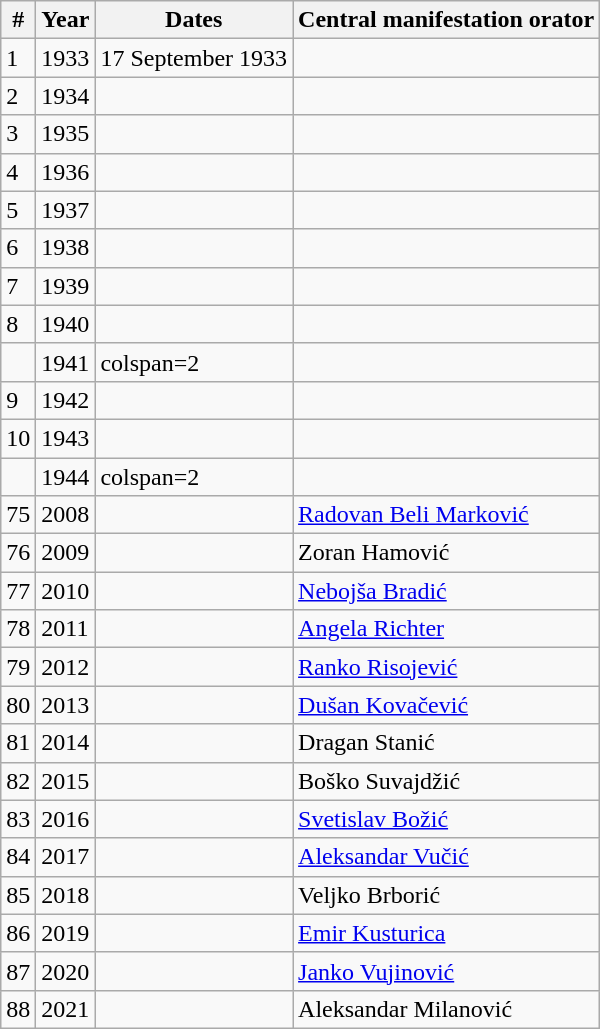<table class="wikitable sortable">
<tr>
<th>#</th>
<th>Year</th>
<th>Dates</th>
<th>Central manifestation orator</th>
</tr>
<tr>
<td>1</td>
<td>1933</td>
<td>17 September 1933</td>
<td></td>
</tr>
<tr>
<td>2</td>
<td>1934</td>
<td></td>
<td></td>
</tr>
<tr>
<td>3</td>
<td>1935</td>
<td></td>
<td></td>
</tr>
<tr>
<td>4</td>
<td>1936</td>
<td></td>
<td></td>
</tr>
<tr>
<td>5</td>
<td>1937</td>
<td></td>
<td></td>
</tr>
<tr>
<td>6</td>
<td>1938</td>
<td></td>
<td></td>
</tr>
<tr>
<td>7</td>
<td>1939</td>
<td></td>
<td></td>
</tr>
<tr>
<td>8</td>
<td>1940</td>
<td></td>
<td></td>
</tr>
<tr>
<td></td>
<td>1941</td>
<td>colspan=2 </td>
</tr>
<tr>
<td>9</td>
<td>1942</td>
<td></td>
<td></td>
</tr>
<tr>
<td>10</td>
<td>1943</td>
<td></td>
<td></td>
</tr>
<tr>
<td></td>
<td>1944</td>
<td>colspan=2 </td>
</tr>
<tr>
<td>75</td>
<td>2008</td>
<td></td>
<td><a href='#'>Radovan Beli Marković</a></td>
</tr>
<tr>
<td>76</td>
<td>2009</td>
<td></td>
<td>Zoran Hamović</td>
</tr>
<tr>
<td>77</td>
<td>2010</td>
<td></td>
<td><a href='#'>Nebojša Bradić</a></td>
</tr>
<tr>
<td>78</td>
<td>2011</td>
<td></td>
<td><a href='#'>Angela Richter</a></td>
</tr>
<tr>
<td>79</td>
<td>2012</td>
<td></td>
<td><a href='#'>Ranko Risojević</a></td>
</tr>
<tr>
<td>80</td>
<td>2013</td>
<td></td>
<td><a href='#'>Dušan Kovačević</a></td>
</tr>
<tr>
<td>81</td>
<td>2014</td>
<td></td>
<td>Dragan Stanić</td>
</tr>
<tr>
<td>82</td>
<td>2015</td>
<td></td>
<td>Boško Suvajdžić</td>
</tr>
<tr>
<td>83</td>
<td>2016</td>
<td></td>
<td><a href='#'>Svetislav Božić</a></td>
</tr>
<tr>
<td>84</td>
<td>2017</td>
<td></td>
<td><a href='#'>Aleksandar Vučić</a></td>
</tr>
<tr>
<td>85</td>
<td>2018</td>
<td></td>
<td>Veljko Brborić</td>
</tr>
<tr>
<td>86</td>
<td>2019</td>
<td></td>
<td><a href='#'>Emir Kusturica</a></td>
</tr>
<tr>
<td>87</td>
<td>2020</td>
<td></td>
<td><a href='#'>Janko Vujinović</a></td>
</tr>
<tr>
<td>88</td>
<td>2021</td>
<td></td>
<td>Aleksandar Milanović</td>
</tr>
</table>
